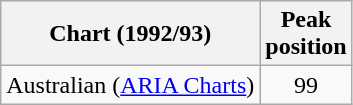<table class="wikitable">
<tr>
<th>Chart (1992/93)</th>
<th>Peak<br>position</th>
</tr>
<tr>
<td>Australian (<a href='#'>ARIA Charts</a>)</td>
<td align="center">99</td>
</tr>
</table>
